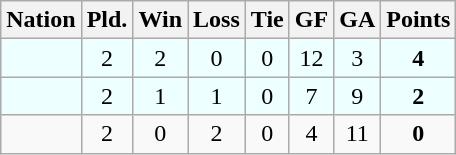<table class="wikitable" style="text-align:center;">
<tr>
<th>Nation</th>
<th>Pld.</th>
<th>Win</th>
<th>Loss</th>
<th>Tie</th>
<th>GF</th>
<th>GA</th>
<th>Points</th>
</tr>
<tr bgcolor=eeffff>
<td align="left"></td>
<td>2</td>
<td>2</td>
<td>0</td>
<td>0</td>
<td>12</td>
<td>3</td>
<td><strong>4</strong></td>
</tr>
<tr bgcolor=eeffff>
<td align="left"></td>
<td>2</td>
<td>1</td>
<td>1</td>
<td>0</td>
<td>7</td>
<td>9</td>
<td><strong>2</strong></td>
</tr>
<tr>
<td align="left"></td>
<td>2</td>
<td>0</td>
<td>2</td>
<td>0</td>
<td>4</td>
<td>11</td>
<td><strong>0</strong></td>
</tr>
</table>
